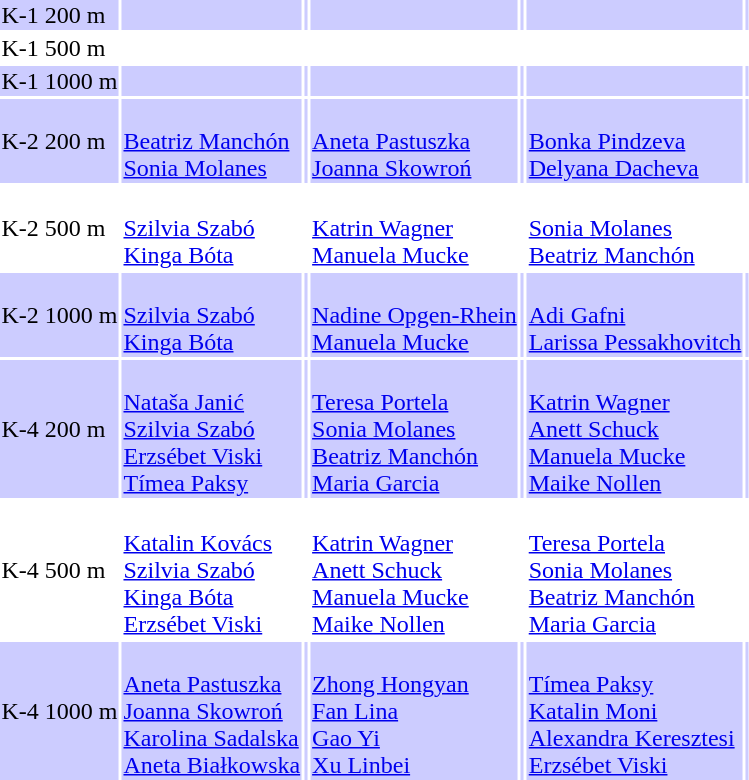<table>
<tr bgcolor=ccccff>
<td>K-1 200 m</td>
<td></td>
<td></td>
<td></td>
<td></td>
<td></td>
<td></td>
</tr>
<tr>
<td>K-1 500 m</td>
<td></td>
<td></td>
<td></td>
<td></td>
<td></td>
<td></td>
</tr>
<tr bgcolor=ccccff>
<td>K-1 1000 m</td>
<td></td>
<td></td>
<td></td>
<td></td>
<td></td>
<td></td>
</tr>
<tr bgcolor=ccccff>
<td>K-2 200 m</td>
<td><br><a href='#'>Beatriz Manchón</a><br><a href='#'>Sonia Molanes</a></td>
<td></td>
<td><br><a href='#'>Aneta Pastuszka</a><br><a href='#'>Joanna Skowroń</a></td>
<td></td>
<td><br><a href='#'>Bonka Pindzeva</a><br><a href='#'>Delyana Dacheva</a></td>
<td></td>
</tr>
<tr>
<td>K-2 500 m</td>
<td><br><a href='#'>Szilvia Szabó</a><br><a href='#'>Kinga Bóta</a></td>
<td></td>
<td><br><a href='#'>Katrin Wagner</a><br><a href='#'>Manuela Mucke</a></td>
<td></td>
<td><br><a href='#'>Sonia Molanes</a><br><a href='#'>Beatriz Manchón</a></td>
<td></td>
</tr>
<tr bgcolor=ccccff>
<td>K-2 1000 m</td>
<td><br><a href='#'>Szilvia Szabó</a><br><a href='#'>Kinga Bóta</a></td>
<td></td>
<td><br><a href='#'>Nadine Opgen-Rhein</a><br><a href='#'>Manuela Mucke</a></td>
<td></td>
<td><br><a href='#'>Adi Gafni</a><br><a href='#'>Larissa Pessakhovitch</a></td>
<td></td>
</tr>
<tr bgcolor=ccccff>
<td>K-4 200 m</td>
<td><br><a href='#'>Nataša Janić</a><br><a href='#'>Szilvia Szabó</a><br><a href='#'>Erzsébet Viski</a><br><a href='#'>Tímea Paksy</a></td>
<td></td>
<td><br><a href='#'>Teresa Portela</a><br><a href='#'>Sonia Molanes</a><br><a href='#'>Beatriz Manchón</a><br><a href='#'>Maria Garcia</a></td>
<td></td>
<td><br><a href='#'>Katrin Wagner</a><br><a href='#'>Anett Schuck</a><br><a href='#'>Manuela Mucke</a><br><a href='#'>Maike Nollen</a></td>
<td></td>
</tr>
<tr>
<td>K-4 500 m</td>
<td><br><a href='#'>Katalin Kovács</a><br><a href='#'>Szilvia Szabó</a><br><a href='#'>Kinga Bóta</a><br><a href='#'>Erzsébet Viski</a></td>
<td></td>
<td><br><a href='#'>Katrin Wagner</a><br><a href='#'>Anett Schuck</a><br><a href='#'>Manuela Mucke</a><br><a href='#'>Maike Nollen</a></td>
<td></td>
<td><br><a href='#'>Teresa Portela</a><br><a href='#'>Sonia Molanes</a><br><a href='#'>Beatriz Manchón</a><br><a href='#'>Maria Garcia</a></td>
<td></td>
</tr>
<tr bgcolor=ccccff>
<td>K-4 1000 m</td>
<td><br><a href='#'>Aneta Pastuszka</a><br><a href='#'>Joanna Skowroń</a><br><a href='#'>Karolina Sadalska</a><br><a href='#'>Aneta Białkowska</a></td>
<td></td>
<td><br><a href='#'>Zhong Hongyan</a><br><a href='#'>Fan Lina</a><br><a href='#'>Gao Yi</a><br><a href='#'>Xu Linbei</a></td>
<td></td>
<td><br><a href='#'>Tímea Paksy</a><br><a href='#'>Katalin Moni</a><br><a href='#'>Alexandra Keresztesi</a><br><a href='#'>Erzsébet Viski</a></td>
<td></td>
</tr>
</table>
